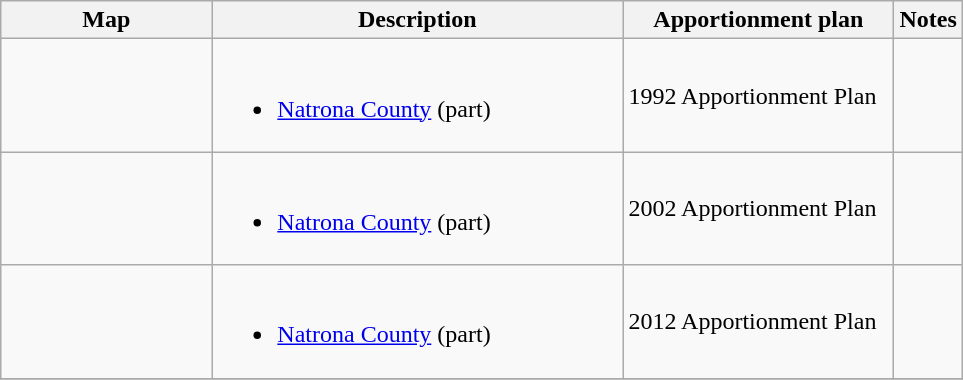<table class="wikitable sortable">
<tr>
<th style="width:100pt;">Map</th>
<th style="width:200pt;">Description</th>
<th style="width:130pt;">Apportionment plan</th>
<th style="width:15pt;">Notes</th>
</tr>
<tr>
<td></td>
<td><br><ul><li><a href='#'>Natrona County</a> (part)</li></ul></td>
<td>1992 Apportionment Plan</td>
<td></td>
</tr>
<tr>
<td></td>
<td><br><ul><li><a href='#'>Natrona County</a> (part)</li></ul></td>
<td>2002 Apportionment Plan</td>
<td></td>
</tr>
<tr>
<td></td>
<td><br><ul><li><a href='#'>Natrona County</a> (part)</li></ul></td>
<td>2012 Apportionment Plan</td>
<td></td>
</tr>
<tr>
</tr>
</table>
